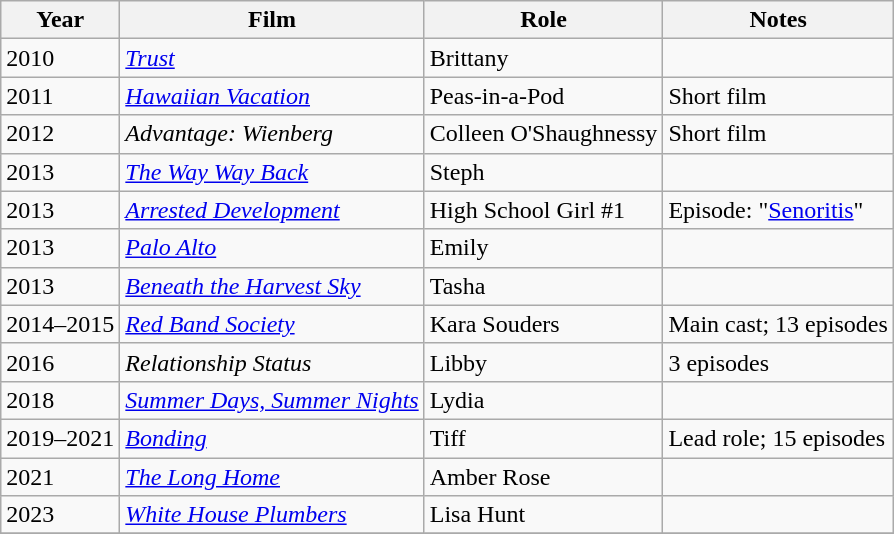<table class="wikitable">
<tr>
<th>Year</th>
<th>Film</th>
<th>Role</th>
<th>Notes</th>
</tr>
<tr>
<td>2010</td>
<td><em><a href='#'>Trust</a></em></td>
<td>Brittany</td>
<td></td>
</tr>
<tr>
<td>2011</td>
<td><em><a href='#'>Hawaiian Vacation</a></em></td>
<td>Peas-in-a-Pod</td>
<td>Short film</td>
</tr>
<tr>
<td>2012</td>
<td><em>Advantage: Wienberg</em></td>
<td>Colleen O'Shaughnessy</td>
<td>Short film</td>
</tr>
<tr>
<td>2013</td>
<td><em><a href='#'>The Way Way Back</a></em></td>
<td>Steph</td>
<td></td>
</tr>
<tr>
<td>2013</td>
<td><em><a href='#'>Arrested Development</a></em></td>
<td>High School Girl #1</td>
<td>Episode: "<a href='#'>Senoritis</a>"</td>
</tr>
<tr>
<td>2013</td>
<td><em><a href='#'>Palo Alto</a></em></td>
<td>Emily</td>
<td></td>
</tr>
<tr>
<td>2013</td>
<td><em><a href='#'>Beneath the Harvest Sky</a></em></td>
<td>Tasha</td>
<td></td>
</tr>
<tr>
<td>2014–2015</td>
<td><em><a href='#'>Red Band Society</a></em></td>
<td>Kara Souders</td>
<td>Main cast; 13 episodes</td>
</tr>
<tr>
<td>2016</td>
<td><em>Relationship Status</em></td>
<td>Libby</td>
<td>3 episodes</td>
</tr>
<tr>
<td>2018</td>
<td><em><a href='#'>Summer Days, Summer Nights</a></em></td>
<td>Lydia</td>
<td></td>
</tr>
<tr>
<td>2019–2021</td>
<td><em><a href='#'>Bonding</a></em></td>
<td>Tiff</td>
<td>Lead role; 15 episodes</td>
</tr>
<tr>
<td>2021</td>
<td><em><a href='#'>The Long Home</a></em></td>
<td>Amber Rose</td>
<td></td>
</tr>
<tr>
<td>2023</td>
<td><em><a href='#'>White House Plumbers</a></em></td>
<td>Lisa Hunt</td>
<td></td>
</tr>
<tr>
</tr>
</table>
